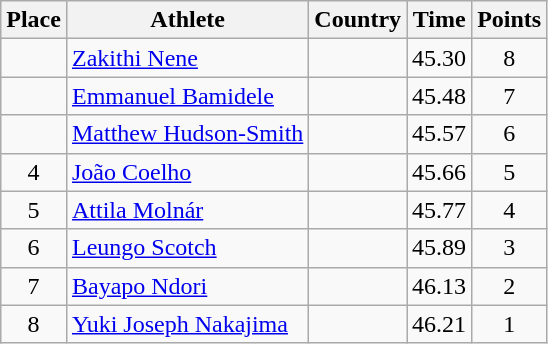<table class="wikitable">
<tr>
<th>Place</th>
<th>Athlete</th>
<th>Country</th>
<th>Time</th>
<th>Points</th>
</tr>
<tr>
<td align=center></td>
<td><a href='#'>Zakithi Nene</a></td>
<td></td>
<td>45.30</td>
<td align=center>8</td>
</tr>
<tr>
<td align=center></td>
<td><a href='#'>Emmanuel Bamidele</a></td>
<td></td>
<td>45.48</td>
<td align=center>7</td>
</tr>
<tr>
<td align=center></td>
<td><a href='#'>Matthew Hudson-Smith</a></td>
<td></td>
<td>45.57</td>
<td align=center>6</td>
</tr>
<tr>
<td align=center>4</td>
<td><a href='#'>João Coelho</a></td>
<td></td>
<td>45.66</td>
<td align=center>5</td>
</tr>
<tr>
<td align=center>5</td>
<td><a href='#'>Attila Molnár</a></td>
<td></td>
<td>45.77</td>
<td align=center>4</td>
</tr>
<tr>
<td align=center>6</td>
<td><a href='#'>Leungo Scotch</a></td>
<td></td>
<td>45.89</td>
<td align=center>3</td>
</tr>
<tr>
<td align=center>7</td>
<td><a href='#'>Bayapo Ndori</a></td>
<td></td>
<td>46.13</td>
<td align=center>2</td>
</tr>
<tr>
<td align=center>8</td>
<td><a href='#'>Yuki Joseph Nakajima</a></td>
<td></td>
<td>46.21</td>
<td align=center>1</td>
</tr>
</table>
